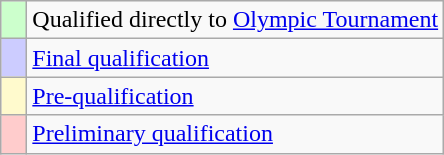<table class="wikitable">
<tr>
<td width=10px bgcolor="#ccffcc"></td>
<td>Qualified directly to <a href='#'>Olympic Tournament</a></td>
</tr>
<tr>
<td width=10px bgcolor="#ccccff"></td>
<td><a href='#'>Final qualification</a></td>
</tr>
<tr>
<td width=10px bgcolor="#fffacd"></td>
<td><a href='#'>Pre-qualification</a></td>
</tr>
<tr>
<td width=10px bgcolor="#ffcccc"></td>
<td><a href='#'>Preliminary qualification</a></td>
</tr>
</table>
